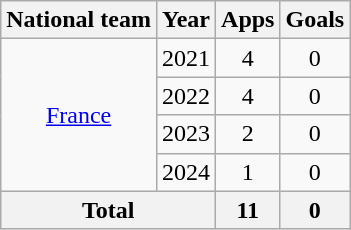<table class="wikitable" style="text-align:center">
<tr>
<th>National team</th>
<th>Year</th>
<th>Apps</th>
<th>Goals</th>
</tr>
<tr>
<td rowspan="4"><a href='#'>France</a></td>
<td>2021</td>
<td>4</td>
<td>0</td>
</tr>
<tr>
<td>2022</td>
<td>4</td>
<td>0</td>
</tr>
<tr>
<td>2023</td>
<td>2</td>
<td>0</td>
</tr>
<tr>
<td>2024</td>
<td>1</td>
<td>0</td>
</tr>
<tr>
<th colspan=2>Total</th>
<th>11</th>
<th>0</th>
</tr>
</table>
